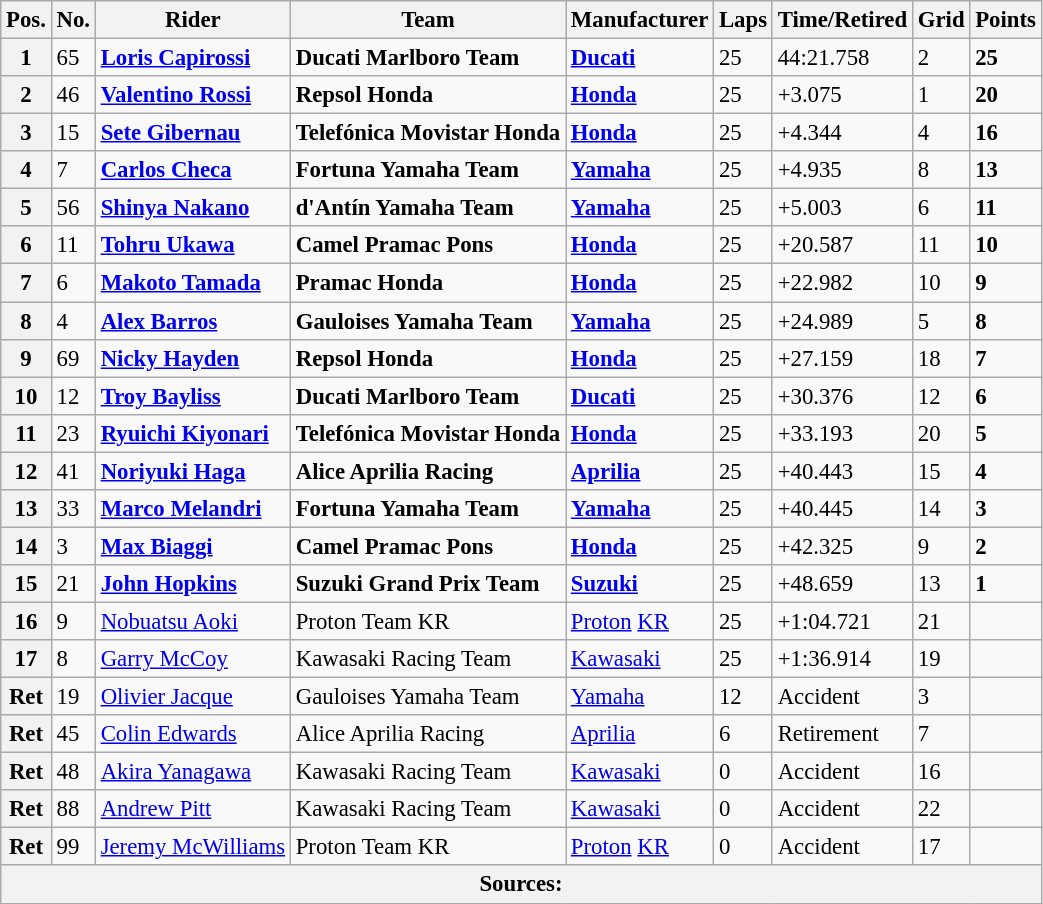<table class="wikitable" style="font-size: 95%;">
<tr>
<th>Pos.</th>
<th>No.</th>
<th>Rider</th>
<th>Team</th>
<th>Manufacturer</th>
<th>Laps</th>
<th>Time/Retired</th>
<th>Grid</th>
<th>Points</th>
</tr>
<tr>
<th>1</th>
<td>65</td>
<td> <strong><a href='#'>Loris Capirossi</a></strong></td>
<td><strong>Ducati Marlboro Team</strong></td>
<td><strong><a href='#'>Ducati</a></strong></td>
<td>25</td>
<td>44:21.758</td>
<td>2</td>
<td><strong>25</strong></td>
</tr>
<tr>
<th>2</th>
<td>46</td>
<td> <strong><a href='#'>Valentino Rossi</a></strong></td>
<td><strong>Repsol Honda</strong></td>
<td><strong><a href='#'>Honda</a></strong></td>
<td>25</td>
<td>+3.075</td>
<td>1</td>
<td><strong>20</strong></td>
</tr>
<tr>
<th>3</th>
<td>15</td>
<td> <strong><a href='#'>Sete Gibernau</a></strong></td>
<td><strong>Telefónica Movistar Honda</strong></td>
<td><strong><a href='#'>Honda</a></strong></td>
<td>25</td>
<td>+4.344</td>
<td>4</td>
<td><strong>16</strong></td>
</tr>
<tr>
<th>4</th>
<td>7</td>
<td> <strong><a href='#'>Carlos Checa</a></strong></td>
<td><strong>Fortuna Yamaha Team</strong></td>
<td><strong><a href='#'>Yamaha</a></strong></td>
<td>25</td>
<td>+4.935</td>
<td>8</td>
<td><strong>13</strong></td>
</tr>
<tr>
<th>5</th>
<td>56</td>
<td> <strong><a href='#'>Shinya Nakano</a></strong></td>
<td><strong>d'Antín Yamaha Team</strong></td>
<td><strong><a href='#'>Yamaha</a></strong></td>
<td>25</td>
<td>+5.003</td>
<td>6</td>
<td><strong>11</strong></td>
</tr>
<tr>
<th>6</th>
<td>11</td>
<td> <strong><a href='#'>Tohru Ukawa</a></strong></td>
<td><strong>Camel Pramac Pons</strong></td>
<td><strong><a href='#'>Honda</a></strong></td>
<td>25</td>
<td>+20.587</td>
<td>11</td>
<td><strong>10</strong></td>
</tr>
<tr>
<th>7</th>
<td>6</td>
<td> <strong><a href='#'>Makoto Tamada</a></strong></td>
<td><strong>Pramac Honda</strong></td>
<td><strong><a href='#'>Honda</a></strong></td>
<td>25</td>
<td>+22.982</td>
<td>10</td>
<td><strong>9</strong></td>
</tr>
<tr>
<th>8</th>
<td>4</td>
<td> <strong><a href='#'>Alex Barros</a></strong></td>
<td><strong>Gauloises Yamaha Team</strong></td>
<td><strong><a href='#'>Yamaha</a></strong></td>
<td>25</td>
<td>+24.989</td>
<td>5</td>
<td><strong>8</strong></td>
</tr>
<tr>
<th>9</th>
<td>69</td>
<td> <strong><a href='#'>Nicky Hayden</a></strong></td>
<td><strong>Repsol Honda</strong></td>
<td><strong><a href='#'>Honda</a></strong></td>
<td>25</td>
<td>+27.159</td>
<td>18</td>
<td><strong>7</strong></td>
</tr>
<tr>
<th>10</th>
<td>12</td>
<td> <strong><a href='#'>Troy Bayliss</a></strong></td>
<td><strong>Ducati Marlboro Team</strong></td>
<td><strong><a href='#'>Ducati</a></strong></td>
<td>25</td>
<td>+30.376</td>
<td>12</td>
<td><strong>6</strong></td>
</tr>
<tr>
<th>11</th>
<td>23</td>
<td> <strong><a href='#'>Ryuichi Kiyonari</a></strong></td>
<td><strong>Telefónica Movistar Honda</strong></td>
<td><strong><a href='#'>Honda</a></strong></td>
<td>25</td>
<td>+33.193</td>
<td>20</td>
<td><strong>5</strong></td>
</tr>
<tr>
<th>12</th>
<td>41</td>
<td> <strong><a href='#'>Noriyuki Haga</a></strong></td>
<td><strong>Alice Aprilia Racing</strong></td>
<td><strong><a href='#'>Aprilia</a></strong></td>
<td>25</td>
<td>+40.443</td>
<td>15</td>
<td><strong>4</strong></td>
</tr>
<tr>
<th>13</th>
<td>33</td>
<td> <strong><a href='#'>Marco Melandri</a></strong></td>
<td><strong>Fortuna Yamaha Team</strong></td>
<td><strong><a href='#'>Yamaha</a></strong></td>
<td>25</td>
<td>+40.445</td>
<td>14</td>
<td><strong>3</strong></td>
</tr>
<tr>
<th>14</th>
<td>3</td>
<td> <strong><a href='#'>Max Biaggi</a></strong></td>
<td><strong>Camel Pramac Pons</strong></td>
<td><strong><a href='#'>Honda</a></strong></td>
<td>25</td>
<td>+42.325</td>
<td>9</td>
<td><strong>2</strong></td>
</tr>
<tr>
<th>15</th>
<td>21</td>
<td> <strong><a href='#'>John Hopkins</a></strong></td>
<td><strong>Suzuki Grand Prix Team</strong></td>
<td><strong><a href='#'>Suzuki</a></strong></td>
<td>25</td>
<td>+48.659</td>
<td>13</td>
<td><strong>1</strong></td>
</tr>
<tr>
<th>16</th>
<td>9</td>
<td> <a href='#'>Nobuatsu Aoki</a></td>
<td>Proton Team KR</td>
<td><a href='#'>Proton</a> <a href='#'>KR</a></td>
<td>25</td>
<td>+1:04.721</td>
<td>21</td>
<td></td>
</tr>
<tr>
<th>17</th>
<td>8</td>
<td> <a href='#'>Garry McCoy</a></td>
<td>Kawasaki Racing Team</td>
<td><a href='#'>Kawasaki</a></td>
<td>25</td>
<td>+1:36.914</td>
<td>19</td>
<td></td>
</tr>
<tr>
<th>Ret</th>
<td>19</td>
<td> <a href='#'>Olivier Jacque</a></td>
<td>Gauloises Yamaha Team</td>
<td><a href='#'>Yamaha</a></td>
<td>12</td>
<td>Accident</td>
<td>3</td>
<td></td>
</tr>
<tr>
<th>Ret</th>
<td>45</td>
<td> <a href='#'>Colin Edwards</a></td>
<td>Alice Aprilia Racing</td>
<td><a href='#'>Aprilia</a></td>
<td>6</td>
<td>Retirement</td>
<td>7</td>
<td></td>
</tr>
<tr>
<th>Ret</th>
<td>48</td>
<td> <a href='#'>Akira Yanagawa</a></td>
<td>Kawasaki Racing Team</td>
<td><a href='#'>Kawasaki</a></td>
<td>0</td>
<td>Accident</td>
<td>16</td>
<td></td>
</tr>
<tr>
<th>Ret</th>
<td>88</td>
<td> <a href='#'>Andrew Pitt</a></td>
<td>Kawasaki Racing Team</td>
<td><a href='#'>Kawasaki</a></td>
<td>0</td>
<td>Accident</td>
<td>22</td>
<td></td>
</tr>
<tr>
<th>Ret</th>
<td>99</td>
<td> <a href='#'>Jeremy McWilliams</a></td>
<td>Proton Team KR</td>
<td><a href='#'>Proton</a> <a href='#'>KR</a></td>
<td>0</td>
<td>Accident</td>
<td>17</td>
<td></td>
</tr>
<tr>
<th colspan=9>Sources: </th>
</tr>
</table>
